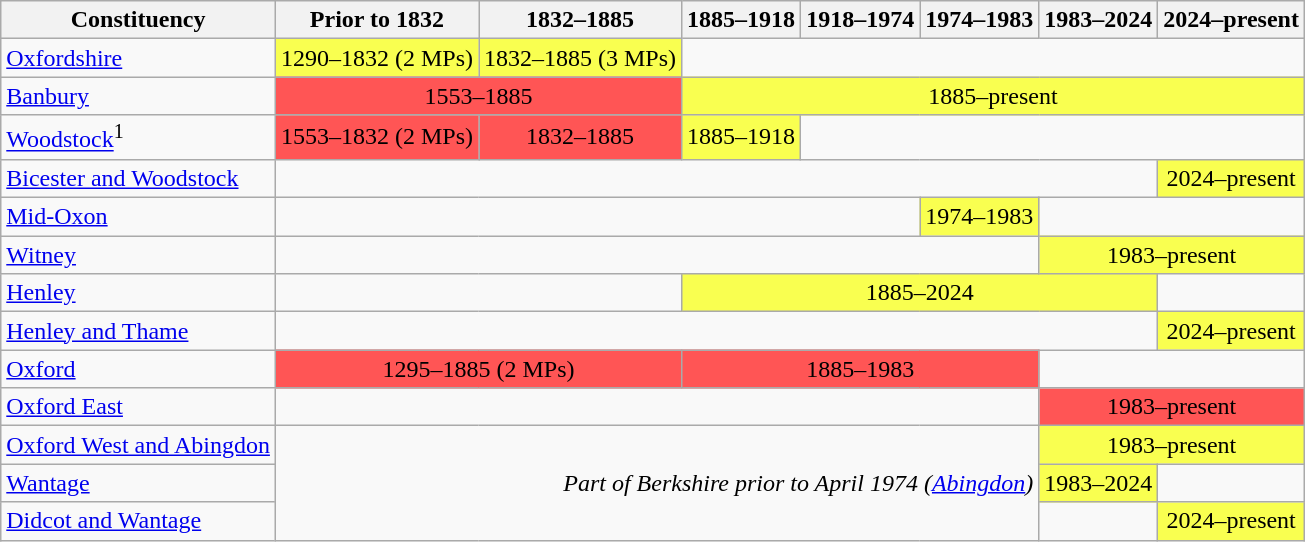<table class="wikitable">
<tr>
<th>Constituency</th>
<th>Prior to 1832</th>
<th>1832–1885</th>
<th>1885–1918</th>
<th>1918–1974</th>
<th>1974–1983</th>
<th>1983–2024</th>
<th>2024–present</th>
</tr>
<tr>
<td><a href='#'>Oxfordshire</a></td>
<td align="center" bgcolor="#f9ff50">1290–1832 (2 MPs)</td>
<td align="center" bgcolor="#f9ff50">1832–1885 (3 MPs)</td>
<td colspan="5"></td>
</tr>
<tr>
<td><a href='#'>Banbury</a></td>
<td align="center" bgcolor="#ff5555" colspan="2">1553–1885</td>
<td colspan="5" align="center" bgcolor="#f9ff50">1885–present</td>
</tr>
<tr>
<td><a href='#'>Woodstock</a><sup>1</sup></td>
<td align="center" bgcolor="#ff5555">1553–1832 (2 MPs)</td>
<td align="center" bgcolor="#ff5555">1832–1885</td>
<td align="center" bgcolor="#f9ff50">1885–1918</td>
<td colspan="4"></td>
</tr>
<tr>
<td><a href='#'>Bicester and Woodstock</a></td>
<td colspan="6"></td>
<td align="center" bgcolor="#f9ff50">2024–present</td>
</tr>
<tr>
<td><a href='#'>Mid-Oxon</a></td>
<td colspan="4"></td>
<td align="center" bgcolor="#f9ff50">1974–1983</td>
<td colspan="2"></td>
</tr>
<tr>
<td><a href='#'>Witney</a></td>
<td colspan="5"></td>
<td colspan="2" align="center" bgcolor="#f9ff50">1983–present</td>
</tr>
<tr>
<td><a href='#'>Henley</a></td>
<td colspan="2"></td>
<td colspan="4" align="center" bgcolor="#f9ff50">1885–2024</td>
<td></td>
</tr>
<tr>
<td><a href='#'>Henley and Thame</a></td>
<td colspan="6"></td>
<td align="center" bgcolor="#f9ff50">2024–present</td>
</tr>
<tr>
<td><a href='#'>Oxford</a></td>
<td colspan="2" align="center" bgcolor="#ff5555">1295–1885 (2 MPs)</td>
<td colspan="3" align="center" bgcolor="#ff5555">1885–1983</td>
<td colspan="2"></td>
</tr>
<tr>
<td><a href='#'>Oxford East</a></td>
<td colspan="5"></td>
<td colspan="2" align="center" bgcolor="#ff5555">1983–present</td>
</tr>
<tr>
<td><a href='#'>Oxford West and Abingdon</a></td>
<td colspan="5" rowspan="3" align="right"><em>Part of Berkshire prior to April 1974 (<a href='#'>Abingdon</a>)</em></td>
<td colspan="2" align="center" bgcolor="#f9ff50">1983–present</td>
</tr>
<tr>
<td><a href='#'>Wantage</a></td>
<td align="center" bgcolor="#f9ff50">1983–2024</td>
<td></td>
</tr>
<tr>
<td><a href='#'>Didcot and Wantage</a></td>
<td></td>
<td align="center" bgcolor="#f9ff50">2024–present</td>
</tr>
</table>
